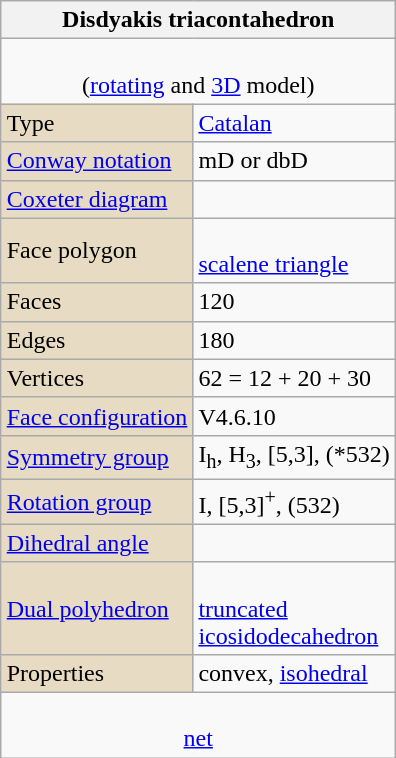<table class=wikitable align="right">
<tr>
<th bgcolor=#e7dcc3 colspan=2>Disdyakis triacontahedron</th>
</tr>
<tr>
<td align=center colspan=2><br>(<a href='#'>rotating</a> and <a href='#'>3D</a> model)</td>
</tr>
<tr>
<td bgcolor=#e7dcc3>Type</td>
<td><a href='#'>Catalan</a></td>
</tr>
<tr>
<td bgcolor=#e7dcc3><a href='#'>Conway notation</a></td>
<td>mD or dbD</td>
</tr>
<tr>
<td bgcolor=#e7dcc3><a href='#'>Coxeter diagram</a></td>
<td></td>
</tr>
<tr>
<td bgcolor=#e7dcc3>Face polygon</td>
<td><br><a href='#'>scalene triangle</a></td>
</tr>
<tr>
<td bgcolor=#e7dcc3>Faces</td>
<td>120</td>
</tr>
<tr>
<td bgcolor=#e7dcc3>Edges</td>
<td>180</td>
</tr>
<tr>
<td bgcolor=#e7dcc3>Vertices</td>
<td>62 = 12 + 20 + 30</td>
</tr>
<tr>
<td bgcolor=#e7dcc3><a href='#'>Face configuration</a></td>
<td>V4.6.10</td>
</tr>
<tr>
<td bgcolor=#e7dcc3><a href='#'>Symmetry group</a></td>
<td>I<sub>h</sub>, H<sub>3</sub>, [5,3], (*532)</td>
</tr>
<tr>
<td bgcolor=#e7dcc3><a href='#'>Rotation group</a></td>
<td>I, [5,3]<sup>+</sup>, (532)</td>
</tr>
<tr>
<td bgcolor=#e7dcc3><a href='#'>Dihedral angle</a></td>
<td></td>
</tr>
<tr>
<td bgcolor=#e7dcc3><a href='#'>Dual polyhedron</a></td>
<td><br><a href='#'>truncated<br>icosidodecahedron</a></td>
</tr>
<tr>
<td bgcolor=#e7dcc3>Properties</td>
<td>convex, <a href='#'>isohedral</a></td>
</tr>
<tr>
<td align=center colspan=2><br><a href='#'>net</a></td>
</tr>
</table>
